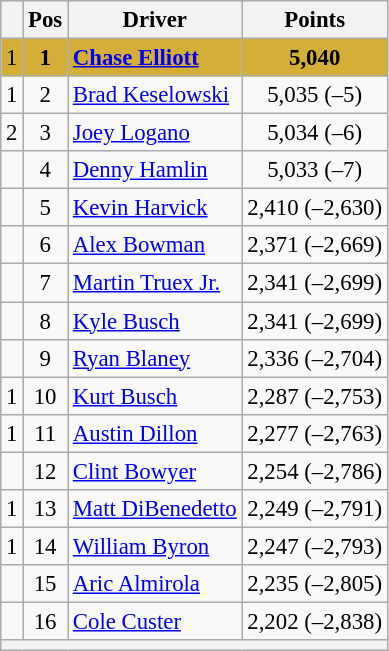<table class="wikitable" style="font-size: 95%">
<tr>
<th></th>
<th>Pos</th>
<th>Driver</th>
<th>Points</th>
</tr>
<tr style="background:#D4AF37;">
<td align="left"> 1</td>
<td style="text-align:center;"><strong>1</strong></td>
<td><strong><a href='#'>Chase Elliott</a></strong></td>
<td style="text-align:center;"><strong>5,040</strong></td>
</tr>
<tr>
<td align="left"> 1</td>
<td style="text-align:center;">2</td>
<td><a href='#'>Brad Keselowski</a></td>
<td style="text-align:center;">5,035 (–5)</td>
</tr>
<tr>
<td align="left"> 2</td>
<td style="text-align:center;">3</td>
<td><a href='#'>Joey Logano</a></td>
<td style="text-align:center;">5,034 (–6)</td>
</tr>
<tr>
<td align="left"></td>
<td style="text-align:center;">4</td>
<td><a href='#'>Denny Hamlin</a></td>
<td style="text-align:center;">5,033 (–7)</td>
</tr>
<tr>
<td align="left"></td>
<td style="text-align:center;">5</td>
<td><a href='#'>Kevin Harvick</a></td>
<td style="text-align:center;">2,410 (–2,630)</td>
</tr>
<tr>
<td align="left"></td>
<td style="text-align:center;">6</td>
<td><a href='#'>Alex Bowman</a></td>
<td style="text-align:center;">2,371 (–2,669)</td>
</tr>
<tr>
<td align="left"></td>
<td style="text-align:center;">7</td>
<td><a href='#'>Martin Truex Jr.</a></td>
<td style="text-align:center;">2,341 (–2,699)</td>
</tr>
<tr>
<td align="left"></td>
<td style="text-align:center;">8</td>
<td><a href='#'>Kyle Busch</a></td>
<td style="text-align:center;">2,341 (–2,699)</td>
</tr>
<tr>
<td align="left"></td>
<td style="text-align:center;">9</td>
<td><a href='#'>Ryan Blaney</a></td>
<td style="text-align:center;">2,336 (–2,704)</td>
</tr>
<tr>
<td align="left"> 1</td>
<td style="text-align:center;">10</td>
<td><a href='#'>Kurt Busch</a></td>
<td style="text-align:center;">2,287 (–2,753)</td>
</tr>
<tr>
<td align="left"> 1</td>
<td style="text-align:center;">11</td>
<td><a href='#'>Austin Dillon</a></td>
<td style="text-align:center;">2,277 (–2,763)</td>
</tr>
<tr>
<td align="left"></td>
<td style="text-align:center;">12</td>
<td><a href='#'>Clint Bowyer</a></td>
<td style="text-align:center;">2,254 (–2,786)</td>
</tr>
<tr>
<td align="left"> 1</td>
<td style="text-align:center;">13</td>
<td><a href='#'>Matt DiBenedetto</a></td>
<td style="text-align:center;">2,249 (–2,791)</td>
</tr>
<tr>
<td align="left"> 1</td>
<td style="text-align:center;">14</td>
<td><a href='#'>William Byron</a></td>
<td style="text-align:center;">2,247 (–2,793)</td>
</tr>
<tr>
<td align="left"></td>
<td style="text-align:center;">15</td>
<td><a href='#'>Aric Almirola</a></td>
<td style="text-align:center;">2,235 (–2,805)</td>
</tr>
<tr>
<td align="left"></td>
<td style="text-align:center;">16</td>
<td><a href='#'>Cole Custer</a></td>
<td style="text-align:center;">2,202 (–2,838)</td>
</tr>
<tr class="sortbottom">
<th colspan="9"></th>
</tr>
</table>
